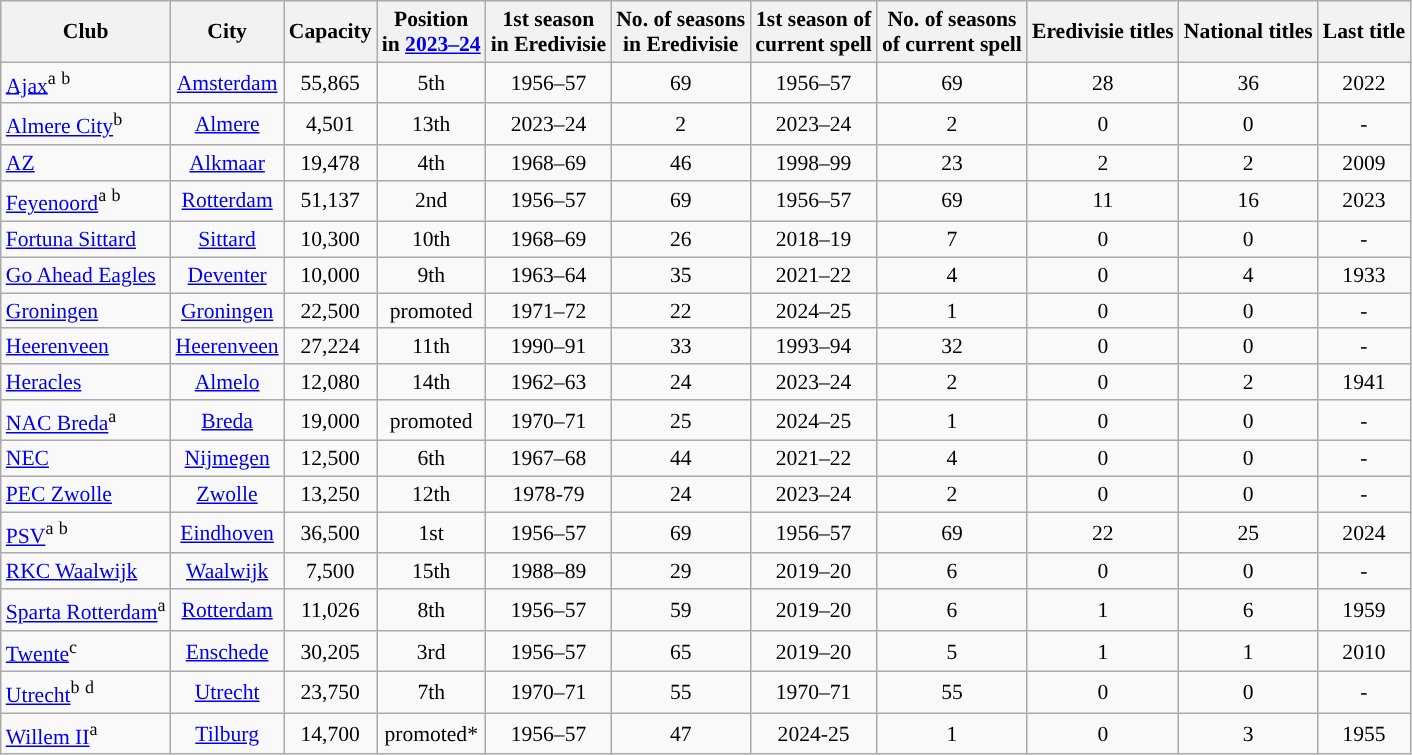<table class="wikitable sortable" style="text-align:center; font-size:90%">
<tr>
<th>Club<br></th>
<th>City</th>
<th>Capacity</th>
<th>Position<br>in <a href='#'>2023–24</a></th>
<th>1st season<br>in Eredivisie</th>
<th>No. of seasons<br>in Eredivisie</th>
<th>1st season of<br>current spell</th>
<th>No. of seasons<br>of current spell</th>
<th>Eredivisie titles</th>
<th>National titles</th>
<th>Last title</th>
</tr>
<tr>
<td style="text-align:left;"><a href='#'>Ajax</a><sup>a</sup> <sup>b</sup></td>
<td><a href='#'>Amsterdam</a></td>
<td>55,865</td>
<td data-sort-value="01”">5th</td>
<td>1956–57</td>
<td>69</td>
<td>1956–57</td>
<td>69</td>
<td>28</td>
<td>36</td>
<td>2022</td>
</tr>
<tr>
<td style="text-align:left;"><a href='#'>Almere City</a><sup>b</sup></td>
<td><a href='#'>Almere</a></td>
<td>4,501</td>
<td data-sort-value="13">13th</td>
<td>2023–24</td>
<td>2</td>
<td>2023–24</td>
<td>2</td>
<td>0</td>
<td>0</td>
<td>-</td>
</tr>
<tr>
<td style="text-align:left;"><a href='#'>AZ</a></td>
<td><a href='#'>Alkmaar</a></td>
<td>19,478</td>
<td data-sort-value="04">4th</td>
<td>1968–69</td>
<td>46</td>
<td>1998–99</td>
<td>23</td>
<td>2</td>
<td>2</td>
<td>2009</td>
</tr>
<tr>
<td style="text-align:left;"><a href='#'>Feyenoord</a><sup>a</sup> <sup>b</sup></td>
<td><a href='#'>Rotterdam</a></td>
<td>51,137</td>
<td data-sort-value="02">2nd</td>
<td>1956–57</td>
<td>69</td>
<td>1956–57</td>
<td>69</td>
<td>11</td>
<td>16</td>
<td>2023</td>
</tr>
<tr>
<td style="text-align:left;"><a href='#'>Fortuna Sittard</a></td>
<td><a href='#'>Sittard</a></td>
<td>10,300</td>
<td data-sort-value="10">10th</td>
<td>1968–69</td>
<td>26</td>
<td>2018–19</td>
<td>7</td>
<td>0</td>
<td>0</td>
<td>-</td>
</tr>
<tr>
<td style="text-align:left;"><a href='#'>Go Ahead Eagles</a></td>
<td><a href='#'>Deventer</a></td>
<td>10,000</td>
<td data-sort-value="9">9th</td>
<td>1963–64</td>
<td>35</td>
<td>2021–22</td>
<td>4</td>
<td>0</td>
<td>4</td>
<td>1933</td>
</tr>
<tr>
<td style="text-align:left;"><a href='#'>Groningen</a></td>
<td><a href='#'>Groningen</a></td>
<td>22,500</td>
<td data-sort-value="17">promoted</td>
<td>1971–72</td>
<td>22</td>
<td>2024–25</td>
<td>1</td>
<td>0</td>
<td>0</td>
<td>-</td>
</tr>
<tr>
<td style="text-align:left;"><a href='#'>Heerenveen</a></td>
<td><a href='#'>Heerenveen</a></td>
<td>27,224</td>
<td data-sort-value="11">11th</td>
<td>1990–91</td>
<td>33</td>
<td>1993–94</td>
<td>32</td>
<td>0</td>
<td>0</td>
<td>-</td>
</tr>
<tr>
<td style="text-align:left;"><a href='#'>Heracles</a></td>
<td><a href='#'>Almelo</a></td>
<td>12,080</td>
<td data-sort-value="14">14th</td>
<td>1962–63</td>
<td>24</td>
<td>2023–24</td>
<td>2</td>
<td>0</td>
<td>2</td>
<td>1941</td>
</tr>
<tr>
<td style="text-align:left;"><a href='#'>NAC Breda</a><sup>a</sup></td>
<td><a href='#'>Breda</a></td>
<td>19,000</td>
<td data-sort-value="18">promoted</td>
<td>1970–71</td>
<td>25</td>
<td>2024–25</td>
<td>1</td>
<td>0</td>
<td>0</td>
<td>-</td>
</tr>
<tr>
<td style="text-align:left;"><a href='#'>NEC</a></td>
<td><a href='#'>Nijmegen</a></td>
<td>12,500</td>
<td data-sort-value="6">6th</td>
<td>1967–68</td>
<td>44</td>
<td>2021–22</td>
<td>4</td>
<td>0</td>
<td>0</td>
<td>-</td>
</tr>
<tr>
<td style="text-align:left;"><a href='#'>PEC Zwolle</a></td>
<td><a href='#'>Zwolle</a></td>
<td>13,250</td>
<td data-sort-value="12">12th</td>
<td>1978-79</td>
<td>24</td>
<td>2023–24</td>
<td>2</td>
<td>0</td>
<td>0</td>
<td>-</td>
</tr>
<tr>
<td style="text-align:left;"><a href='#'>PSV</a><sup>a</sup> <sup>b</sup></td>
<td><a href='#'>Eindhoven</a></td>
<td>36,500</td>
<td data-sort-value="02">1st</td>
<td>1956–57</td>
<td>69</td>
<td>1956–57</td>
<td>69</td>
<td>22</td>
<td>25</td>
<td>2024</td>
</tr>
<tr>
<td style="text-align:left;"><a href='#'>RKC Waalwijk</a></td>
<td><a href='#'>Waalwijk</a></td>
<td>7,500</td>
<td data-sort-value="13">15th</td>
<td>1988–89</td>
<td>29</td>
<td>2019–20</td>
<td>6</td>
<td>0</td>
<td>0</td>
<td>-</td>
</tr>
<tr>
<td style="text-align:left;"><a href='#'>Sparta Rotterdam</a><sup>a</sup></td>
<td><a href='#'>Rotterdam</a></td>
<td>11,026</td>
<td data-sort-value="10">8th</td>
<td>1956–57</td>
<td>59</td>
<td>2019–20</td>
<td>6</td>
<td>1</td>
<td>6</td>
<td>1959</td>
</tr>
<tr>
<td style="text-align:left;"><a href='#'>Twente</a><sup>c</sup></td>
<td><a href='#'>Enschede</a></td>
<td>30,205</td>
<td data-sort-value="03">3rd</td>
<td>1956–57</td>
<td>65</td>
<td>2019–20</td>
<td>5</td>
<td>1</td>
<td>1</td>
<td>2010</td>
</tr>
<tr>
<td style="text-align:left;"><a href='#'>Utrecht</a><sup>b</sup> <sup>d</sup></td>
<td><a href='#'>Utrecht</a></td>
<td>23,750</td>
<td data-sort-value="06">7th</td>
<td>1970–71</td>
<td>55</td>
<td>1970–71</td>
<td>55</td>
<td>0</td>
<td>0</td>
<td>-</td>
</tr>
<tr>
<td style="text-align:left;"><a href='#'>Willem II</a><sup>a</sup></td>
<td><a href='#'>Tilburg</a></td>
<td>14,700</td>
<td data-sort-value="16">promoted*</td>
<td>1956–57</td>
<td>47</td>
<td>2024-25</td>
<td>1</td>
<td>0</td>
<td>3</td>
<td>1955</td>
</tr>
</table>
